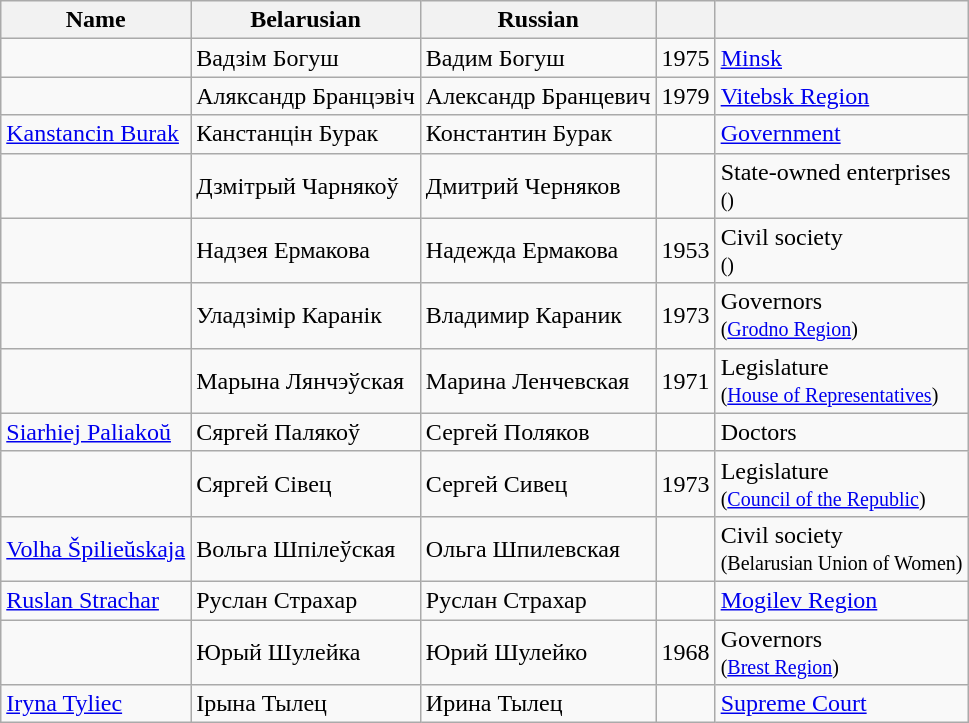<table class="wikitable">
<tr>
<th>Name</th>
<th>Belarusian</th>
<th>Russian</th>
<th></th>
<th></th>
</tr>
<tr>
<td></td>
<td>Вадзім Богуш</td>
<td>Вадим Богуш</td>
<td>1975</td>
<td><a href='#'>Minsk</a></td>
</tr>
<tr>
<td></td>
<td>Аляксандр Бранцэвіч</td>
<td>Александр Бранцевич</td>
<td>1979</td>
<td><a href='#'>Vitebsk Region</a></td>
</tr>
<tr>
<td><a href='#'>Kanstancin Burak</a></td>
<td>Канстанцін Бурак</td>
<td>Константин Бурак</td>
<td></td>
<td><a href='#'>Government</a></td>
</tr>
<tr>
<td></td>
<td>Дзмітрый Чарнякоў</td>
<td>Дмитрий Черняков</td>
<td></td>
<td>State-owned enterprises<br><small>()</small></td>
</tr>
<tr>
<td></td>
<td>Надзея Ермакова</td>
<td>Надежда Ермакова</td>
<td>1953</td>
<td>Civil society<br><small>()</small></td>
</tr>
<tr>
<td></td>
<td>Уладзімір Каранік</td>
<td>Владимир Караник</td>
<td>1973</td>
<td>Governors<br><small>(<a href='#'>Grodno Region</a>)</small></td>
</tr>
<tr>
<td></td>
<td>Марына Лянчэўская</td>
<td>Марина Ленчевская</td>
<td>1971</td>
<td>Legislature<br><small>(<a href='#'>House of Representatives</a>)</small></td>
</tr>
<tr>
<td><a href='#'>Siarhiej Paliakoŭ</a></td>
<td>Сяргей Палякоў</td>
<td>Сергей Поляков</td>
<td></td>
<td>Doctors</td>
</tr>
<tr>
<td></td>
<td>Сяргей Сівец</td>
<td>Сергей Сивец</td>
<td>1973</td>
<td>Legislature<br><small>(<a href='#'>Council of the Republic</a>)</small></td>
</tr>
<tr>
<td><a href='#'>Volha Špilieŭskaja</a></td>
<td>Вольга Шпілеўская</td>
<td>Ольга Шпилевская</td>
<td></td>
<td>Civil society<br><small>(Belarusian Union of Women)</small></td>
</tr>
<tr>
<td><a href='#'>Ruslan Strachar</a></td>
<td>Руслан Страхар</td>
<td>Руслан Страхар</td>
<td></td>
<td><a href='#'>Mogilev Region</a></td>
</tr>
<tr>
<td></td>
<td>Юрый Шулейка</td>
<td>Юрий Шулейко</td>
<td>1968</td>
<td>Governors<br><small>(<a href='#'>Brest Region</a>)</small></td>
</tr>
<tr>
<td><a href='#'>Iryna Tyliec</a></td>
<td>Ірына Тылец</td>
<td>Ирина Тылец</td>
<td></td>
<td><a href='#'>Supreme Court</a></td>
</tr>
</table>
